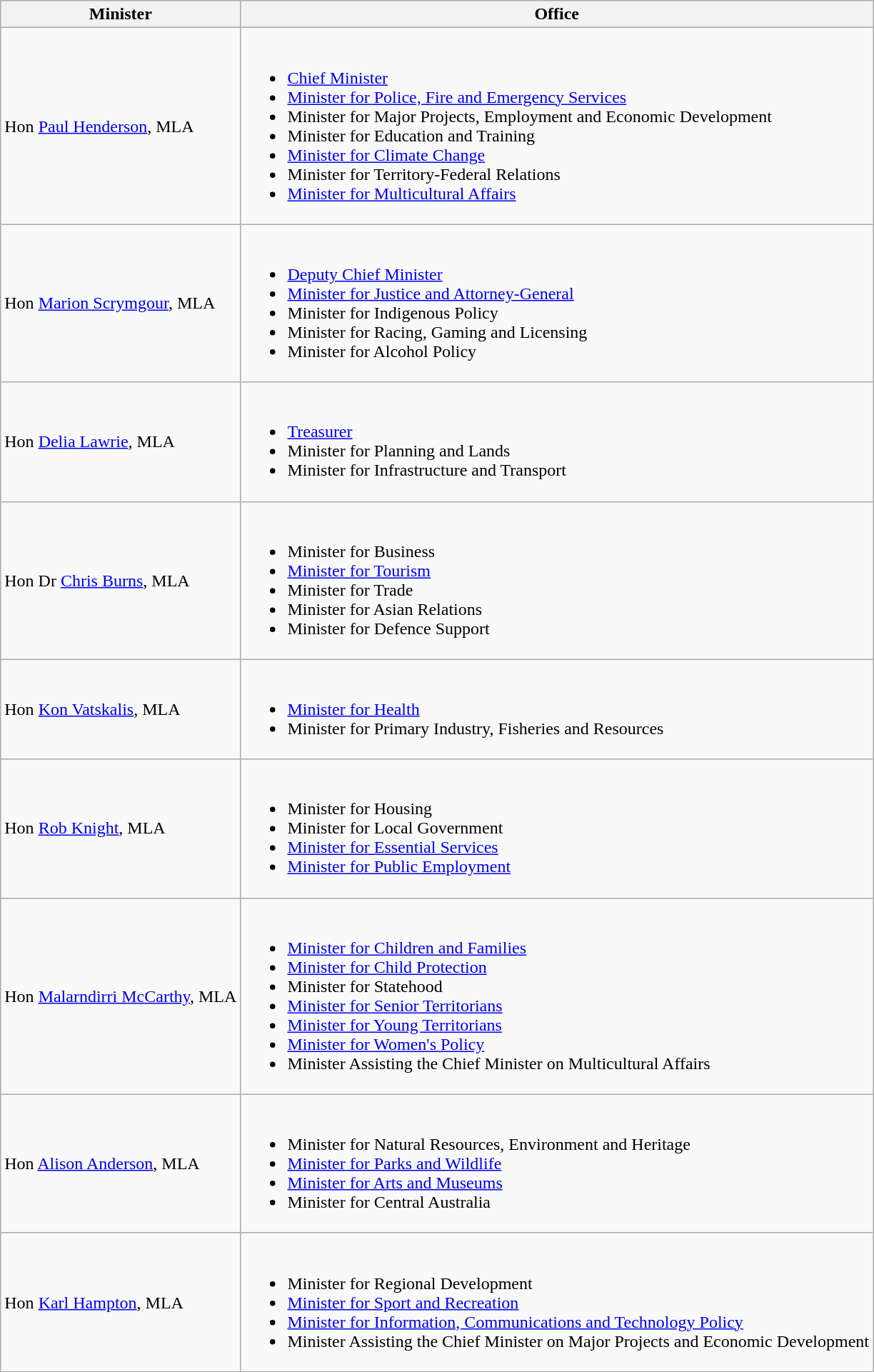<table class="wikitable">
<tr>
<th>Minister</th>
<th>Office</th>
</tr>
<tr>
<td>Hon <a href='#'>Paul Henderson</a>, MLA</td>
<td><br><ul><li><a href='#'>Chief Minister</a></li><li><a href='#'>Minister for Police, Fire and Emergency Services</a></li><li>Minister for Major Projects, Employment and Economic Development</li><li>Minister for Education and Training</li><li><a href='#'>Minister for Climate Change</a></li><li>Minister for Territory-Federal Relations</li><li><a href='#'>Minister for Multicultural Affairs</a></li></ul></td>
</tr>
<tr>
<td>Hon <a href='#'>Marion Scrymgour</a>, MLA</td>
<td><br><ul><li><a href='#'>Deputy Chief Minister</a></li><li><a href='#'>Minister for Justice and Attorney-General</a></li><li>Minister for Indigenous Policy</li><li>Minister for Racing, Gaming and Licensing</li><li>Minister for Alcohol Policy</li></ul></td>
</tr>
<tr>
<td>Hon <a href='#'>Delia Lawrie</a>, MLA</td>
<td><br><ul><li><a href='#'>Treasurer</a></li><li>Minister for Planning and Lands</li><li>Minister for Infrastructure and Transport</li></ul></td>
</tr>
<tr>
<td>Hon Dr <a href='#'>Chris Burns</a>, MLA</td>
<td><br><ul><li>Minister for Business</li><li><a href='#'>Minister for Tourism</a></li><li>Minister for Trade</li><li>Minister for Asian Relations</li><li>Minister for Defence Support</li></ul></td>
</tr>
<tr>
<td>Hon <a href='#'>Kon Vatskalis</a>, MLA</td>
<td><br><ul><li><a href='#'>Minister for Health</a></li><li>Minister for Primary Industry, Fisheries and Resources</li></ul></td>
</tr>
<tr>
<td>Hon <a href='#'>Rob Knight</a>, MLA</td>
<td><br><ul><li>Minister for Housing</li><li>Minister for Local Government</li><li><a href='#'>Minister for Essential Services</a></li><li><a href='#'>Minister for Public Employment</a></li></ul></td>
</tr>
<tr>
<td>Hon <a href='#'>Malarndirri McCarthy</a>, MLA</td>
<td><br><ul><li><a href='#'>Minister for Children and Families</a></li><li><a href='#'>Minister for Child Protection</a></li><li>Minister for Statehood</li><li><a href='#'>Minister for Senior Territorians</a></li><li><a href='#'>Minister for Young Territorians</a></li><li><a href='#'>Minister for Women's Policy</a></li><li>Minister Assisting the Chief Minister on Multicultural Affairs</li></ul></td>
</tr>
<tr>
<td>Hon <a href='#'>Alison Anderson</a>, MLA</td>
<td><br><ul><li>Minister for Natural Resources, Environment and Heritage</li><li><a href='#'>Minister for Parks and Wildlife</a></li><li><a href='#'>Minister for Arts and Museums</a></li><li>Minister for Central Australia</li></ul></td>
</tr>
<tr>
<td>Hon <a href='#'>Karl Hampton</a>, MLA</td>
<td><br><ul><li>Minister for Regional Development</li><li><a href='#'>Minister for Sport and Recreation</a></li><li><a href='#'>Minister for Information, Communications and Technology Policy</a></li><li>Minister Assisting the Chief Minister on Major Projects and Economic Development</li></ul></td>
</tr>
</table>
